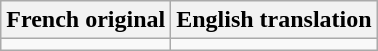<table class="wikitable">
<tr>
<th>French original</th>
<th>English translation</th>
</tr>
<tr style="vertical-align:top; white-space:nowrap;">
<td></td>
<td></td>
</tr>
</table>
